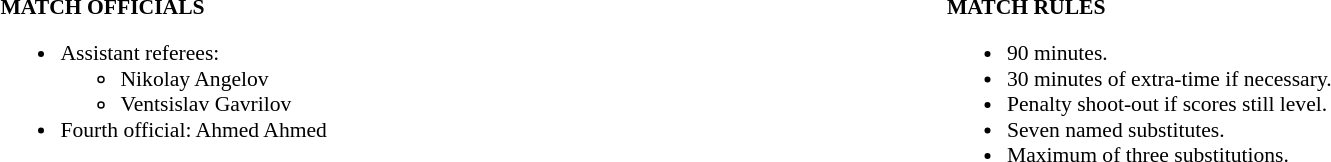<table width=100% style="font-size: 90%">
<tr>
<td width=50% valign=top><br><strong>MATCH OFFICIALS</strong><ul><li>Assistant referees:<ul><li> Nikolay Angelov</li><li> Ventsislav Gavrilov</li></ul></li><li>Fourth official:  Ahmed Ahmed</li></ul></td>
<td width=50% valign=top><br><strong>MATCH RULES</strong><ul><li>90 minutes.</li><li>30 minutes of extra-time if necessary.</li><li>Penalty shoot-out if scores still level.</li><li>Seven named substitutes.</li><li>Maximum of three substitutions.</li></ul></td>
</tr>
</table>
